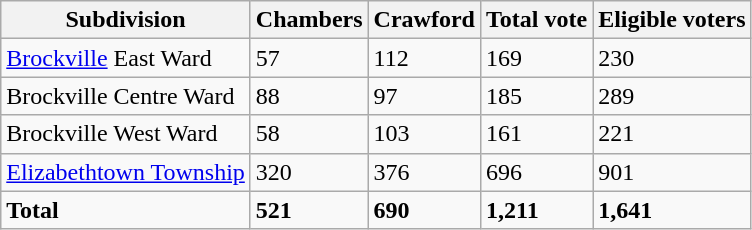<table class="wikitable sortable">
<tr>
<th>Subdivision</th>
<th>Chambers</th>
<th>Crawford</th>
<th>Total vote</th>
<th>Eligible voters</th>
</tr>
<tr>
<td><a href='#'>Brockville</a> East Ward</td>
<td>57</td>
<td>112</td>
<td>169</td>
<td>230</td>
</tr>
<tr>
<td>Brockville Centre Ward</td>
<td>88</td>
<td>97</td>
<td>185</td>
<td>289</td>
</tr>
<tr>
<td>Brockville West Ward</td>
<td>58</td>
<td>103</td>
<td>161</td>
<td>221</td>
</tr>
<tr>
<td><a href='#'>Elizabethtown Township</a></td>
<td>320</td>
<td>376</td>
<td>696</td>
<td>901</td>
</tr>
<tr>
<td><strong>Total</strong></td>
<td><strong>521</strong></td>
<td><strong>690</strong></td>
<td><strong>1,211</strong></td>
<td><strong>1,641</strong></td>
</tr>
</table>
